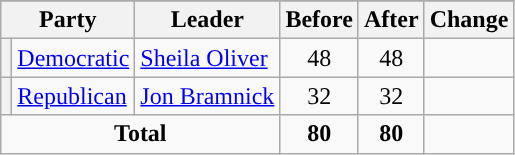<table class="wikitable" style="text-align:center;">
<tr>
</tr>
<tr>
<th colspan=2>Party</th>
<th>Leader</th>
<th>Before</th>
<th>After</th>
<th>Change</th>
</tr>
<tr>
<th style="background-color:"></th>
<td style="text-align:left;"><a href='#'>Democratic</a></td>
<td style="text-align:left;"><a href='#'>Sheila Oliver</a></td>
<td>48</td>
<td>48</td>
<td></td>
</tr>
<tr>
<th style="background-color:"></th>
<td style="text-align:left;"><a href='#'>Republican</a></td>
<td style="text-align:left;"><a href='#'>Jon Bramnick</a></td>
<td>32</td>
<td>32</td>
<td></td>
</tr>
<tr>
<td colspan=3><strong>Total</strong></td>
<td><strong>80</strong></td>
<td><strong>80</strong></td>
</tr>
</table>
